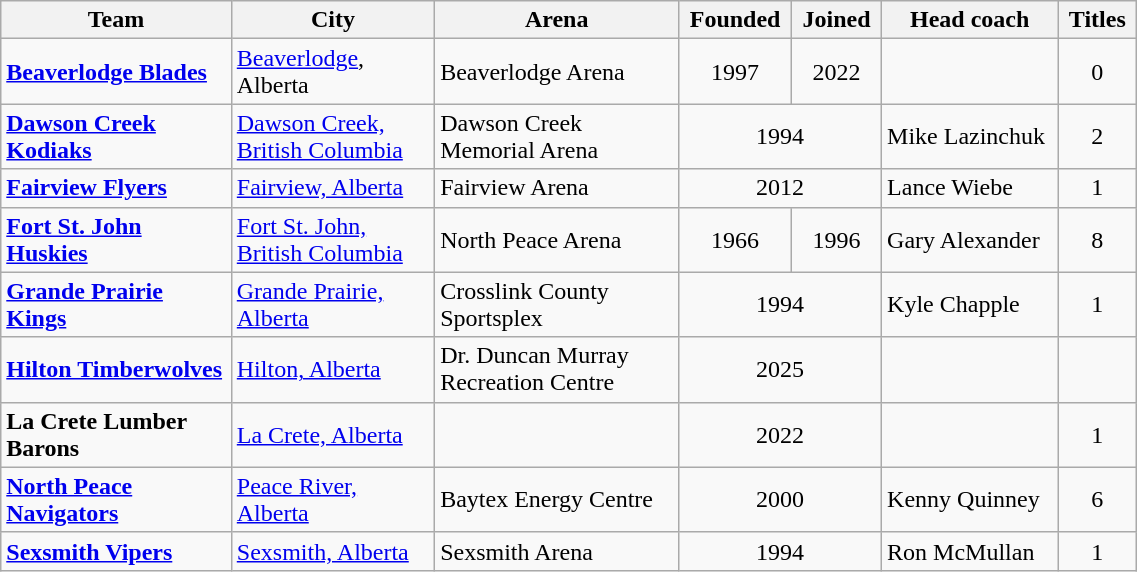<table class="wikitable" style="width:60%; text-align:left">
<tr>
<th style="width:17%">Team</th>
<th style="width:15%">City</th>
<th style="width:18%">Arena</th>
<th style="width:5%">Founded</th>
<th style="width:5%">Joined</th>
<th style="width:13%">Head coach</th>
<th style="width:5%">Titles</th>
</tr>
<tr>
<td><strong><a href='#'>Beaverlodge Blades</a></strong></td>
<td><a href='#'>Beaverlodge</a>, Alberta</td>
<td>Beaverlodge Arena</td>
<td align=center>1997</td>
<td align=center>2022</td>
<td></td>
<td align=center>0</td>
</tr>
<tr>
<td><strong><a href='#'>Dawson Creek Kodiaks</a></strong></td>
<td><a href='#'>Dawson Creek, British Columbia</a></td>
<td>Dawson Creek Memorial Arena</td>
<td colspan=2; align=center>1994</td>
<td>Mike Lazinchuk</td>
<td align=center>2</td>
</tr>
<tr>
<td><strong><a href='#'>Fairview Flyers</a></strong></td>
<td><a href='#'>Fairview, Alberta</a></td>
<td>Fairview Arena</td>
<td colspan=2; align=center>2012</td>
<td>Lance Wiebe</td>
<td align=center>1</td>
</tr>
<tr>
<td><strong><a href='#'>Fort St. John Huskies</a></strong></td>
<td><a href='#'>Fort St. John, British Columbia</a></td>
<td>North Peace Arena</td>
<td align=center>1966</td>
<td align=center>1996</td>
<td>Gary Alexander</td>
<td align=center>8</td>
</tr>
<tr>
<td><strong><a href='#'>Grande Prairie Kings</a></strong></td>
<td><a href='#'>Grande Prairie, Alberta</a></td>
<td>Crosslink County Sportsplex</td>
<td colspan=2; align=center>1994</td>
<td>Kyle Chapple</td>
<td align=center>1</td>
</tr>
<tr>
<td><strong> <a href='#'>Hilton Timberwolves</a></strong></td>
<td><a href='#'>Hilton, Alberta</a></td>
<td>Dr. Duncan Murray Recreation Centre</td>
<td colspan=2; align=center>2025</td>
<td></td>
<td align=center></td>
</tr>
<tr>
<td><strong> La Crete Lumber Barons</strong></td>
<td><a href='#'>La Crete, Alberta</a></td>
<td></td>
<td colspan=2; align=center>2022</td>
<td></td>
<td align=center>1</td>
</tr>
<tr>
<td><strong><a href='#'>North Peace Navigators</a></strong></td>
<td><a href='#'>Peace River, Alberta</a></td>
<td>Baytex Energy Centre</td>
<td colspan=2; align=center>2000</td>
<td>Kenny Quinney</td>
<td align=center>6</td>
</tr>
<tr>
<td><strong><a href='#'>Sexsmith Vipers</a></strong></td>
<td><a href='#'>Sexsmith, Alberta</a></td>
<td>Sexsmith Arena</td>
<td colspan=2; align=center>1994</td>
<td>Ron McMullan</td>
<td align=center>1</td>
</tr>
</table>
